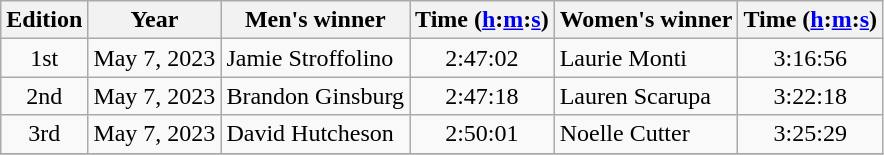<table class="wikitable sortable" style="text-align:center">
<tr>
<th class=unsortable>Edition</th>
<th>Year</th>
<th class=unsortable>Men's winner</th>
<th>Time (<a href='#'>h</a>:<a href='#'>m</a>:<a href='#'>s</a>)</th>
<th class=unsortable>Women's winner</th>
<th>Time (<a href='#'>h</a>:<a href='#'>m</a>:<a href='#'>s</a>)</th>
</tr>
<tr>
<td>1st</td>
<td>May 7, 2023</td>
<td align=left>Jamie Stroffolino</td>
<td>2:47:02</td>
<td align=left>Laurie Monti</td>
<td>3:16:56</td>
</tr>
<tr>
<td>2nd</td>
<td>May 7, 2023</td>
<td align=left>Brandon Ginsburg</td>
<td>2:47:18</td>
<td align=left>Lauren Scarupa</td>
<td>3:22:18</td>
</tr>
<tr>
<td>3rd</td>
<td>May 7, 2023</td>
<td align=left>David Hutcheson</td>
<td>2:50:01</td>
<td align=left>Noelle Cutter</td>
<td>3:25:29</td>
</tr>
<tr>
</tr>
</table>
